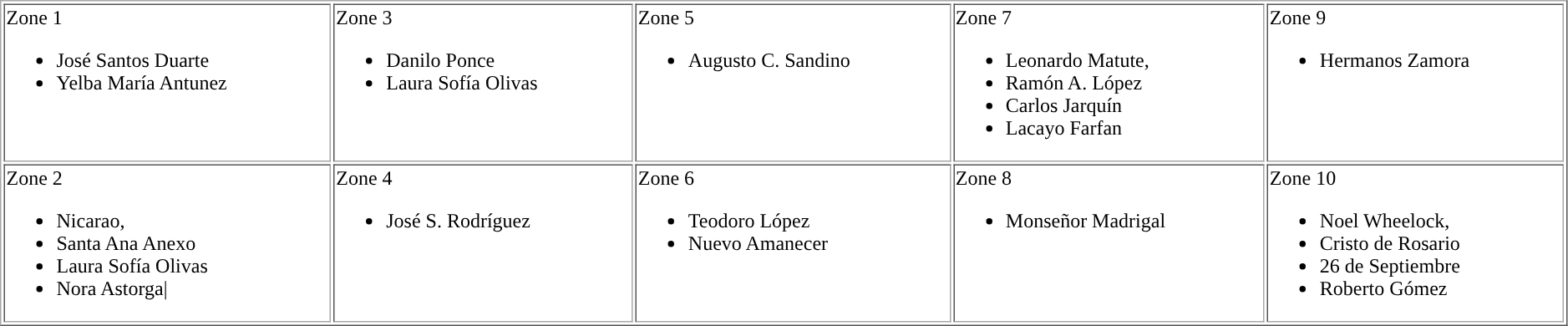<table border="1" width="99%" align="center'">
<tr valign="top">
<td>Zone 1<br><ul><li>José Santos Duarte</li><li>Yelba María Antunez</li></ul></td>
<td>Zone 3<br><ul><li>Danilo Ponce</li><li>Laura Sofía Olivas</li></ul></td>
<td>Zone 5<br><ul><li>Augusto C. Sandino</li></ul></td>
<td>Zone 7<br><ul><li>Leonardo Matute,</li><li>Ramón A. López</li><li>Carlos Jarquín</li><li>Lacayo Farfan</li></ul></td>
<td>Zone 9<br><ul><li>Hermanos Zamora</li></ul></td>
</tr>
<tr valign="top">
<td>Zone 2<br><ul><li>Nicarao,</li><li>Santa Ana Anexo</li><li>Laura Sofía Olivas</li><li>Nora Astorga|</li></ul></td>
<td>Zone 4<br><ul><li>José S. Rodríguez</li></ul></td>
<td>Zone 6<br><ul><li>Teodoro López</li><li>Nuevo Amanecer</li></ul></td>
<td>Zone 8<br><ul><li>Monseñor Madrigal</li></ul></td>
<td>Zone 10<br><ul><li>Noel Wheelock,</li><li>Cristo de Rosario</li><li>26 de Septiembre</li><li>Roberto Gómez</li></ul></td>
</tr>
</table>
